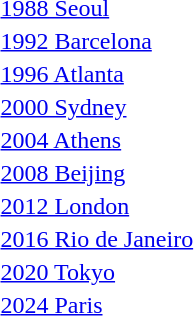<table>
<tr valign="top">
<td rowspan=2><a href='#'>1988 Seoul</a><br></td>
<td rowspan=2></td>
<td rowspan=2></td>
<td></td>
</tr>
<tr>
<td></td>
</tr>
<tr>
<td><a href='#'>1992 Barcelona</a><br></td>
<td></td>
<td></td>
<td></td>
</tr>
<tr>
<td><a href='#'>1996 Atlanta</a><br></td>
<td></td>
<td></td>
<td></td>
</tr>
<tr>
<td><a href='#'>2000 Sydney</a><br></td>
<td></td>
<td></td>
<td></td>
</tr>
<tr>
<td><a href='#'>2004 Athens</a><br></td>
<td></td>
<td></td>
<td></td>
</tr>
<tr>
<td><a href='#'>2008 Beijing</a><br></td>
<td></td>
<td></td>
<td></td>
</tr>
<tr>
<td><a href='#'>2012 London</a><br></td>
<td></td>
<td></td>
<td></td>
</tr>
<tr>
<td><a href='#'>2016 Rio de Janeiro</a><br></td>
<td></td>
<td></td>
<td></td>
</tr>
<tr>
<td><a href='#'>2020 Tokyo</a><br></td>
<td></td>
<td></td>
<td></td>
</tr>
<tr>
<td><a href='#'>2024 Paris</a><br></td>
<td></td>
<td></td>
<td></td>
</tr>
<tr>
</tr>
</table>
